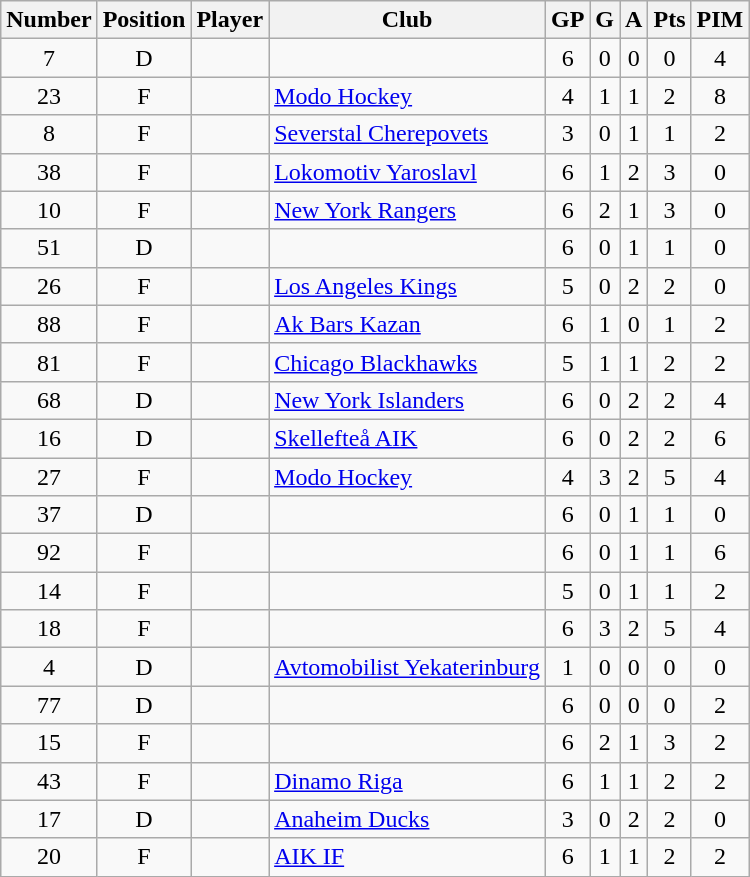<table class="wikitable sortable" style="text-align: center;">
<tr>
<th scope="col">Number</th>
<th scope="col">Position</th>
<th scope="col">Player</th>
<th scope="col">Club</th>
<th scope="col">GP</th>
<th scope="col">G</th>
<th scope="col">A</th>
<th scope="col">Pts</th>
<th scope="col">PIM</th>
</tr>
<tr>
<td>7</td>
<td>D</td>
<td scope="row" align=left></td>
<td align=left></td>
<td>6</td>
<td>0</td>
<td>0</td>
<td>0</td>
<td>4</td>
</tr>
<tr>
<td>23</td>
<td>F</td>
<td scope="row" align=left></td>
<td align=left><a href='#'>Modo Hockey</a></td>
<td>4</td>
<td>1</td>
<td>1</td>
<td>2</td>
<td>8</td>
</tr>
<tr>
<td>8</td>
<td>F</td>
<td scope="row" align=left></td>
<td align=left><a href='#'>Severstal Cherepovets</a></td>
<td>3</td>
<td>0</td>
<td>1</td>
<td>1</td>
<td>2</td>
</tr>
<tr>
<td>38</td>
<td>F</td>
<td scope="row" align=left></td>
<td align=left><a href='#'>Lokomotiv Yaroslavl</a></td>
<td>6</td>
<td>1</td>
<td>2</td>
<td>3</td>
<td>0</td>
</tr>
<tr>
<td>10</td>
<td>F</td>
<td scope="row" align=left></td>
<td align=left><a href='#'>New York Rangers</a></td>
<td>6</td>
<td>2</td>
<td>1</td>
<td>3</td>
<td>0</td>
</tr>
<tr>
<td>51</td>
<td>D</td>
<td scope="row" align=left></td>
<td align=left></td>
<td>6</td>
<td>0</td>
<td>1</td>
<td>1</td>
<td>0</td>
</tr>
<tr>
<td>26</td>
<td>F</td>
<td scope="row" align=left></td>
<td align=left><a href='#'>Los Angeles Kings</a></td>
<td>5</td>
<td>0</td>
<td>2</td>
<td>2</td>
<td>0</td>
</tr>
<tr>
<td>88</td>
<td>F</td>
<td scope="row" align=left></td>
<td align=left><a href='#'>Ak Bars Kazan</a></td>
<td>6</td>
<td>1</td>
<td>0</td>
<td>1</td>
<td>2</td>
</tr>
<tr>
<td>81</td>
<td>F</td>
<td scope="row" align=left></td>
<td align=left><a href='#'>Chicago Blackhawks</a></td>
<td>5</td>
<td>1</td>
<td>1</td>
<td>2</td>
<td>2</td>
</tr>
<tr>
<td>68</td>
<td>D</td>
<td scope="row" align=left></td>
<td align=left><a href='#'>New York Islanders</a></td>
<td>6</td>
<td>0</td>
<td>2</td>
<td>2</td>
<td>4</td>
</tr>
<tr>
<td>16</td>
<td>D</td>
<td scope="row" align=left></td>
<td align=left><a href='#'>Skellefteå AIK</a></td>
<td>6</td>
<td>0</td>
<td>2</td>
<td>2</td>
<td>6</td>
</tr>
<tr>
<td>27</td>
<td>F</td>
<td scope="row" align=left></td>
<td align=left><a href='#'>Modo Hockey</a></td>
<td>4</td>
<td>3</td>
<td>2</td>
<td>5</td>
<td>4</td>
</tr>
<tr>
<td>37</td>
<td>D</td>
<td scope="row" align=left></td>
<td align=left></td>
<td>6</td>
<td>0</td>
<td>1</td>
<td>1</td>
<td>0</td>
</tr>
<tr>
<td>92</td>
<td>F</td>
<td scope="row" align=left></td>
<td align=left></td>
<td>6</td>
<td>0</td>
<td>1</td>
<td>1</td>
<td>6</td>
</tr>
<tr>
<td>14</td>
<td>F</td>
<td scope="row" align=left></td>
<td align=left></td>
<td>5</td>
<td>0</td>
<td>1</td>
<td>1</td>
<td>2</td>
</tr>
<tr>
<td>18</td>
<td>F</td>
<td scope="row" align=left></td>
<td align=left></td>
<td>6</td>
<td>3</td>
<td>2</td>
<td>5</td>
<td>4</td>
</tr>
<tr>
<td>4</td>
<td>D</td>
<td scope="row" align=left></td>
<td align=left><a href='#'>Avtomobilist Yekaterinburg</a></td>
<td>1</td>
<td>0</td>
<td>0</td>
<td>0</td>
<td>0</td>
</tr>
<tr>
<td>77</td>
<td>D</td>
<td scope="row" align=left></td>
<td align=left></td>
<td>6</td>
<td>0</td>
<td>0</td>
<td>0</td>
<td>2</td>
</tr>
<tr>
<td>15</td>
<td>F</td>
<td scope="row" align=left></td>
<td align=left></td>
<td>6</td>
<td>2</td>
<td>1</td>
<td>3</td>
<td>2</td>
</tr>
<tr>
<td>43</td>
<td>F</td>
<td scope="row" align=left></td>
<td align=left><a href='#'>Dinamo Riga</a></td>
<td>6</td>
<td>1</td>
<td>1</td>
<td>2</td>
<td>2</td>
</tr>
<tr>
<td>17</td>
<td>D</td>
<td scope="row" align=left></td>
<td align=left><a href='#'>Anaheim Ducks</a></td>
<td>3</td>
<td>0</td>
<td>2</td>
<td>2</td>
<td>0</td>
</tr>
<tr>
<td>20</td>
<td>F</td>
<td scope="row" align=left></td>
<td align=left><a href='#'>AIK IF</a></td>
<td>6</td>
<td>1</td>
<td>1</td>
<td>2</td>
<td>2</td>
</tr>
</table>
